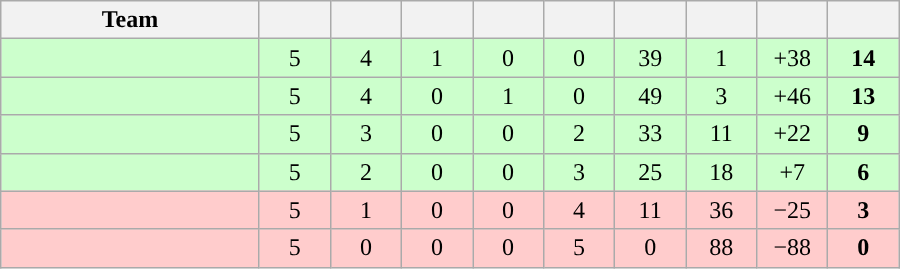<table class="wikitable" style="text-align:center;">
<tr>
<th width=165>Team</th>
<th width=40></th>
<th width=40></th>
<th width=40></th>
<th width=40></th>
<th width=40></th>
<th width=40></th>
<th width=40></th>
<th width=40></th>
<th width=40></th>
</tr>
<tr bgcolor=ccffcc style="background:">
<td style="text-align:left;"></td>
<td>5</td>
<td>4</td>
<td>1</td>
<td>0</td>
<td>0</td>
<td>39</td>
<td>1</td>
<td>+38</td>
<td><strong>14</strong></td>
</tr>
<tr bgcolor=ccffcc style="background:">
<td style="text-align:left;"></td>
<td>5</td>
<td>4</td>
<td>0</td>
<td>1</td>
<td>0</td>
<td>49</td>
<td>3</td>
<td>+46</td>
<td><strong>13</strong></td>
</tr>
<tr bgcolor=ccffcc style="background:">
<td style="text-align:left;"></td>
<td>5</td>
<td>3</td>
<td>0</td>
<td>0</td>
<td>2</td>
<td>33</td>
<td>11</td>
<td>+22</td>
<td><strong>9</strong></td>
</tr>
<tr bgcolor=ccffcc style="background:">
<td style="text-align:left;"></td>
<td>5</td>
<td>2</td>
<td>0</td>
<td>0</td>
<td>3</td>
<td>25</td>
<td>18</td>
<td>+7</td>
<td><strong>6</strong></td>
</tr>
<tr bgcolor=ffcccc style="background:">
<td style="text-align:left;"></td>
<td>5</td>
<td>1</td>
<td>0</td>
<td>0</td>
<td>4</td>
<td>11</td>
<td>36</td>
<td>−25</td>
<td><strong>3</strong></td>
</tr>
<tr bgcolor=ffcccc style="background:">
<td style="text-align:left;"></td>
<td>5</td>
<td>0</td>
<td>0</td>
<td>0</td>
<td>5</td>
<td>0</td>
<td>88</td>
<td>−88</td>
<td><strong>0</strong></td>
</tr>
</table>
